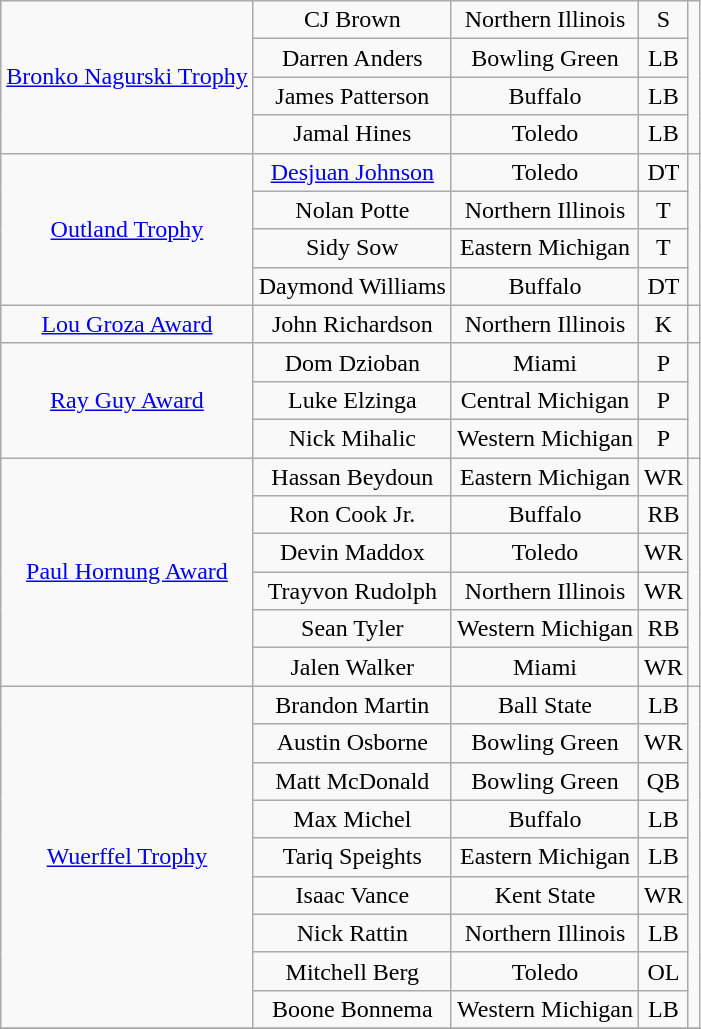<table class="wikitable" style="text-align:center;">
<tr>
<td rowspan=4><a href='#'>Bronko Nagurski Trophy</a></td>
<td>CJ Brown</td>
<td>Northern Illinois</td>
<td>S</td>
<td rowspan=4></td>
</tr>
<tr>
<td>Darren Anders</td>
<td>Bowling Green</td>
<td>LB</td>
</tr>
<tr>
<td>James Patterson</td>
<td>Buffalo</td>
<td>LB</td>
</tr>
<tr>
<td>Jamal Hines</td>
<td>Toledo</td>
<td>LB</td>
</tr>
<tr>
<td rowspan=4><a href='#'>Outland Trophy</a></td>
<td><a href='#'>Desjuan Johnson</a></td>
<td>Toledo</td>
<td>DT</td>
<td rowspan=4></td>
</tr>
<tr>
<td>Nolan Potte</td>
<td>Northern Illinois</td>
<td>T</td>
</tr>
<tr>
<td>Sidy Sow</td>
<td>Eastern Michigan</td>
<td>T</td>
</tr>
<tr>
<td>Daymond Williams</td>
<td>Buffalo</td>
<td>DT</td>
</tr>
<tr>
<td><a href='#'>Lou Groza Award</a></td>
<td>John Richardson</td>
<td>Northern Illinois</td>
<td>K</td>
<td></td>
</tr>
<tr>
<td rowspan=3><a href='#'>Ray Guy Award</a></td>
<td>Dom Dzioban</td>
<td>Miami</td>
<td>P</td>
<td rowspan=3></td>
</tr>
<tr>
<td>Luke Elzinga</td>
<td>Central Michigan</td>
<td>P</td>
</tr>
<tr>
<td>Nick Mihalic</td>
<td>Western Michigan</td>
<td>P</td>
</tr>
<tr>
<td rowspan=6><a href='#'>Paul Hornung Award</a></td>
<td>Hassan Beydoun</td>
<td>Eastern Michigan</td>
<td>WR</td>
<td rowspan=6></td>
</tr>
<tr>
<td>Ron Cook Jr.</td>
<td>Buffalo</td>
<td>RB</td>
</tr>
<tr>
<td>Devin Maddox</td>
<td>Toledo</td>
<td>WR</td>
</tr>
<tr>
<td>Trayvon Rudolph</td>
<td>Northern Illinois</td>
<td>WR</td>
</tr>
<tr>
<td>Sean Tyler</td>
<td>Western Michigan</td>
<td>RB</td>
</tr>
<tr>
<td>Jalen Walker</td>
<td>Miami</td>
<td>WR</td>
</tr>
<tr>
<td rowspan=9><a href='#'>Wuerffel Trophy</a></td>
<td>Brandon Martin</td>
<td>Ball State</td>
<td>LB</td>
<td rowspan=9></td>
</tr>
<tr>
<td>Austin Osborne</td>
<td>Bowling Green</td>
<td>WR</td>
</tr>
<tr>
<td>Matt McDonald</td>
<td>Bowling Green</td>
<td>QB</td>
</tr>
<tr>
<td>Max Michel</td>
<td>Buffalo</td>
<td>LB</td>
</tr>
<tr>
<td>Tariq Speights</td>
<td>Eastern Michigan</td>
<td>LB</td>
</tr>
<tr>
<td>Isaac Vance</td>
<td>Kent State</td>
<td>WR</td>
</tr>
<tr>
<td>Nick Rattin</td>
<td>Northern Illinois</td>
<td>LB</td>
</tr>
<tr>
<td>Mitchell Berg</td>
<td>Toledo</td>
<td>OL</td>
</tr>
<tr>
<td>Boone Bonnema</td>
<td>Western Michigan</td>
<td>LB</td>
</tr>
<tr>
</tr>
</table>
